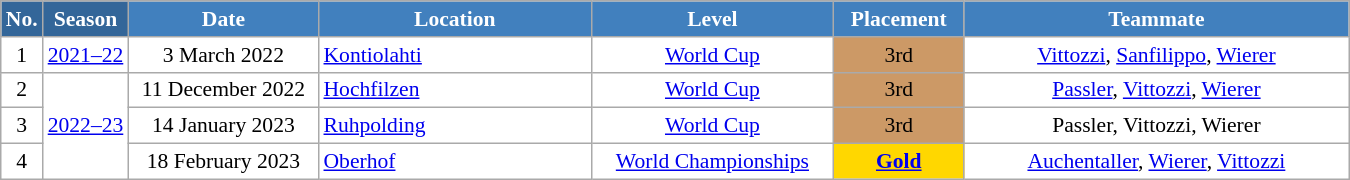<table class="wikitable sortable" style="font-size:90%; text-align:center; border:grey solid 1px; border-collapse:collapse; background:#ffffff;">
<tr style="background:#efefef;">
<th style="background-color:#369; color:white;">No.</th>
<th style="background-color:#369; color:white;">Season</th>
<th style="background-color:#4180be; color:white; width:120px;">Date</th>
<th style="background-color:#4180be; color:white; width:175px;">Location</th>
<th style="background-color:#4180be; color:white; width:155px;">Level</th>
<th style="background-color:#4180be; color:white; width:80px;">Placement</th>
<th style="background-color:#4180be; color:white; width:250px;">Teammate</th>
</tr>
<tr>
<td>1</td>
<td><a href='#'>2021–22</a></td>
<td>3 March 2022</td>
<td align=left> <a href='#'>Kontiolahti</a></td>
<td><a href='#'>World Cup</a></td>
<td align=center bgcolor="cc9966">3rd</td>
<td><a href='#'>Vittozzi</a>, <a href='#'>Sanfilippo</a>, <a href='#'>Wierer</a></td>
</tr>
<tr>
<td>2</td>
<td rowspan=3><a href='#'>2022–23</a></td>
<td>11 December 2022</td>
<td align=left> <a href='#'>Hochfilzen</a></td>
<td><a href='#'>World Cup</a></td>
<td align=center bgcolor="cc9966">3rd</td>
<td><a href='#'>Passler</a>, <a href='#'>Vittozzi</a>, <a href='#'>Wierer</a></td>
</tr>
<tr>
<td>3</td>
<td>14 January 2023</td>
<td align=left> <a href='#'>Ruhpolding</a></td>
<td><a href='#'>World Cup</a></td>
<td align=center bgcolor="cc9966">3rd</td>
<td>Passler, Vittozzi, Wierer</td>
</tr>
<tr>
<td>4</td>
<td>18 February 2023</td>
<td align=left> <a href='#'>Oberhof</a></td>
<td><a href='#'>World Championships</a></td>
<td align=center bgcolor="gold"><a href='#'><strong>Gold</strong></a></td>
<td><a href='#'>Auchentaller</a>, <a href='#'>Wierer</a>, <a href='#'>Vittozzi</a></td>
</tr>
</table>
